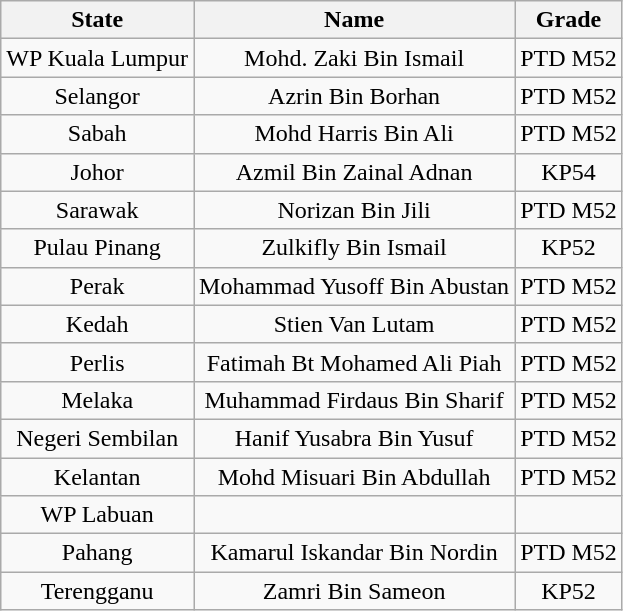<table class="wikitable" style="text-align:center;">
<tr>
<th>State</th>
<th>Name</th>
<th>Grade</th>
</tr>
<tr>
<td>WP Kuala Lumpur</td>
<td>Mohd. Zaki Bin Ismail</td>
<td>PTD M52</td>
</tr>
<tr>
<td>Selangor</td>
<td>Azrin Bin Borhan</td>
<td>PTD M52</td>
</tr>
<tr>
<td>Sabah</td>
<td>Mohd Harris Bin Ali</td>
<td>PTD M52</td>
</tr>
<tr>
<td>Johor</td>
<td>Azmil Bin Zainal Adnan</td>
<td>KP54</td>
</tr>
<tr>
<td>Sarawak</td>
<td>Norizan Bin Jili</td>
<td>PTD M52</td>
</tr>
<tr>
<td>Pulau Pinang</td>
<td>Zulkifly Bin Ismail</td>
<td>KP52</td>
</tr>
<tr>
<td>Perak</td>
<td>Mohammad Yusoff Bin Abustan</td>
<td>PTD M52</td>
</tr>
<tr>
<td>Kedah</td>
<td>Stien Van Lutam</td>
<td>PTD M52</td>
</tr>
<tr>
<td>Perlis</td>
<td>Fatimah Bt Mohamed Ali Piah</td>
<td>PTD M52</td>
</tr>
<tr>
<td>Melaka</td>
<td>Muhammad Firdaus Bin Sharif</td>
<td>PTD M52</td>
</tr>
<tr>
<td>Negeri Sembilan</td>
<td>Hanif Yusabra Bin Yusuf</td>
<td>PTD M52</td>
</tr>
<tr>
<td>Kelantan</td>
<td>Mohd Misuari Bin Abdullah</td>
<td>PTD M52</td>
</tr>
<tr>
<td>WP Labuan</td>
<td></td>
<td></td>
</tr>
<tr>
<td>Pahang</td>
<td>Kamarul Iskandar Bin Nordin</td>
<td>PTD M52</td>
</tr>
<tr>
<td>Terengganu</td>
<td>Zamri Bin Sameon</td>
<td>KP52</td>
</tr>
</table>
